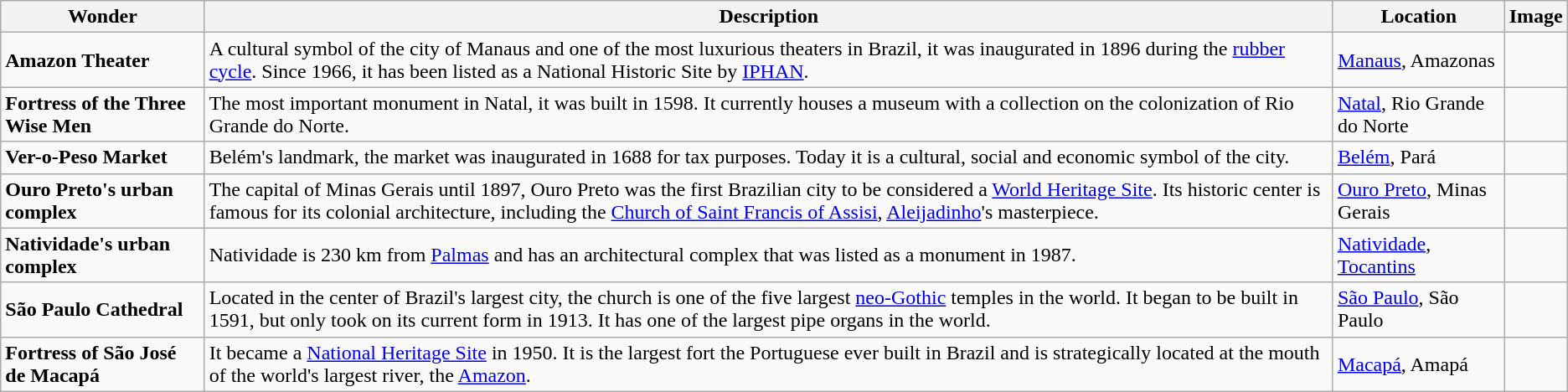<table class="wikitable">
<tr>
<th>Wonder</th>
<th>Description</th>
<th>Location</th>
<th>Image</th>
</tr>
<tr>
<td><strong>Amazon Theater</strong></td>
<td>A cultural symbol of the city of Manaus and one of the most luxurious theaters in Brazil, it was inaugurated in 1896 during the <a href='#'>rubber cycle</a>. Since 1966, it has been listed as a National Historic Site by <a href='#'>IPHAN</a>.</td>
<td><a href='#'>Manaus</a>, Amazonas</td>
<td></td>
</tr>
<tr>
<td><strong>Fortress of the Three Wise Men</strong></td>
<td>The most important monument in Natal, it was built in 1598. It currently houses a museum with a collection on the colonization of Rio Grande do Norte.</td>
<td><a href='#'>Natal</a>, Rio Grande do Norte</td>
<td></td>
</tr>
<tr>
<td><strong>Ver-o-Peso Market</strong></td>
<td>Belém's landmark, the market was inaugurated in 1688 for tax purposes. Today it is a cultural, social and economic symbol of the city.</td>
<td><a href='#'>Belém</a>, Pará</td>
<td></td>
</tr>
<tr>
<td><strong>Ouro Preto's urban complex</strong></td>
<td>The capital of Minas Gerais until 1897, Ouro Preto was the first Brazilian city to be considered a <a href='#'>World Heritage Site</a>. Its historic center is famous for its colonial architecture, including the <a href='#'>Church of Saint Francis of Assisi</a>, <a href='#'>Aleijadinho</a>'s masterpiece.</td>
<td><a href='#'>Ouro Preto</a>, Minas Gerais</td>
<td></td>
</tr>
<tr>
<td><strong>Natividade's urban complex</strong></td>
<td>Natividade is 230 km from <a href='#'>Palmas</a> and has an architectural complex that was listed as a monument in 1987.</td>
<td><a href='#'>Natividade</a>, <a href='#'>Tocantins</a></td>
<td></td>
</tr>
<tr>
<td><strong>São Paulo Cathedral</strong></td>
<td>Located in the center of Brazil's largest city, the church is one of the five largest <a href='#'>neo-Gothic</a> temples in the world. It began to be built in 1591, but only took on its current form in 1913. It has one of the largest pipe organs in the world.</td>
<td><a href='#'>São Paulo</a>, São Paulo</td>
<td></td>
</tr>
<tr>
<td><strong>Fortress of São José de Macapá</strong></td>
<td>It became a <a href='#'>National Heritage Site</a> in 1950. It is the largest fort the Portuguese ever built in Brazil and is strategically located at the mouth of the world's largest river, the <a href='#'>Amazon</a>.</td>
<td><a href='#'>Macapá</a>, Amapá</td>
<td></td>
</tr>
</table>
